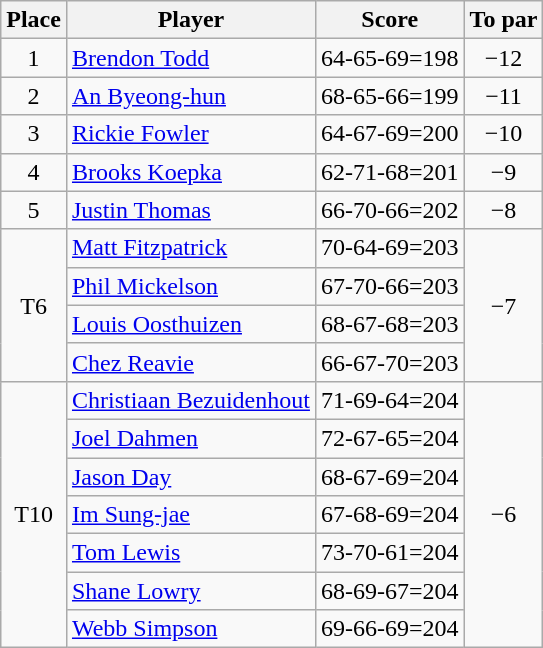<table class="wikitable">
<tr>
<th>Place</th>
<th>Player</th>
<th>Score</th>
<th>To par</th>
</tr>
<tr>
<td align=center>1</td>
<td> <a href='#'>Brendon Todd</a></td>
<td>64-65-69=198</td>
<td align=center>−12</td>
</tr>
<tr>
<td align=center>2</td>
<td> <a href='#'>An Byeong-hun</a></td>
<td>68-65-66=199</td>
<td align=center>−11</td>
</tr>
<tr>
<td align=center>3</td>
<td> <a href='#'>Rickie Fowler</a></td>
<td>64-67-69=200</td>
<td align=center>−10</td>
</tr>
<tr>
<td align=center>4</td>
<td> <a href='#'>Brooks Koepka</a></td>
<td>62-71-68=201</td>
<td align=center>−9</td>
</tr>
<tr>
<td align=center>5</td>
<td> <a href='#'>Justin Thomas</a></td>
<td>66-70-66=202</td>
<td align=center>−8</td>
</tr>
<tr>
<td rowspan=4 align=center>T6</td>
<td> <a href='#'>Matt Fitzpatrick</a></td>
<td>70-64-69=203</td>
<td rowspan=4 align=center>−7</td>
</tr>
<tr>
<td> <a href='#'>Phil Mickelson</a></td>
<td>67-70-66=203</td>
</tr>
<tr>
<td> <a href='#'>Louis Oosthuizen</a></td>
<td>68-67-68=203</td>
</tr>
<tr>
<td> <a href='#'>Chez Reavie</a></td>
<td>66-67-70=203</td>
</tr>
<tr>
<td rowspan=7 align=center>T10</td>
<td> <a href='#'>Christiaan Bezuidenhout</a></td>
<td>71-69-64=204</td>
<td rowspan=7 align=center>−6</td>
</tr>
<tr>
<td> <a href='#'>Joel Dahmen</a></td>
<td>72-67-65=204</td>
</tr>
<tr>
<td> <a href='#'>Jason Day</a></td>
<td>68-67-69=204</td>
</tr>
<tr>
<td> <a href='#'>Im Sung-jae</a></td>
<td>67-68-69=204</td>
</tr>
<tr>
<td> <a href='#'>Tom Lewis</a></td>
<td>73-70-61=204</td>
</tr>
<tr>
<td> <a href='#'>Shane Lowry</a></td>
<td>68-69-67=204</td>
</tr>
<tr>
<td> <a href='#'>Webb Simpson</a></td>
<td>69-66-69=204</td>
</tr>
</table>
